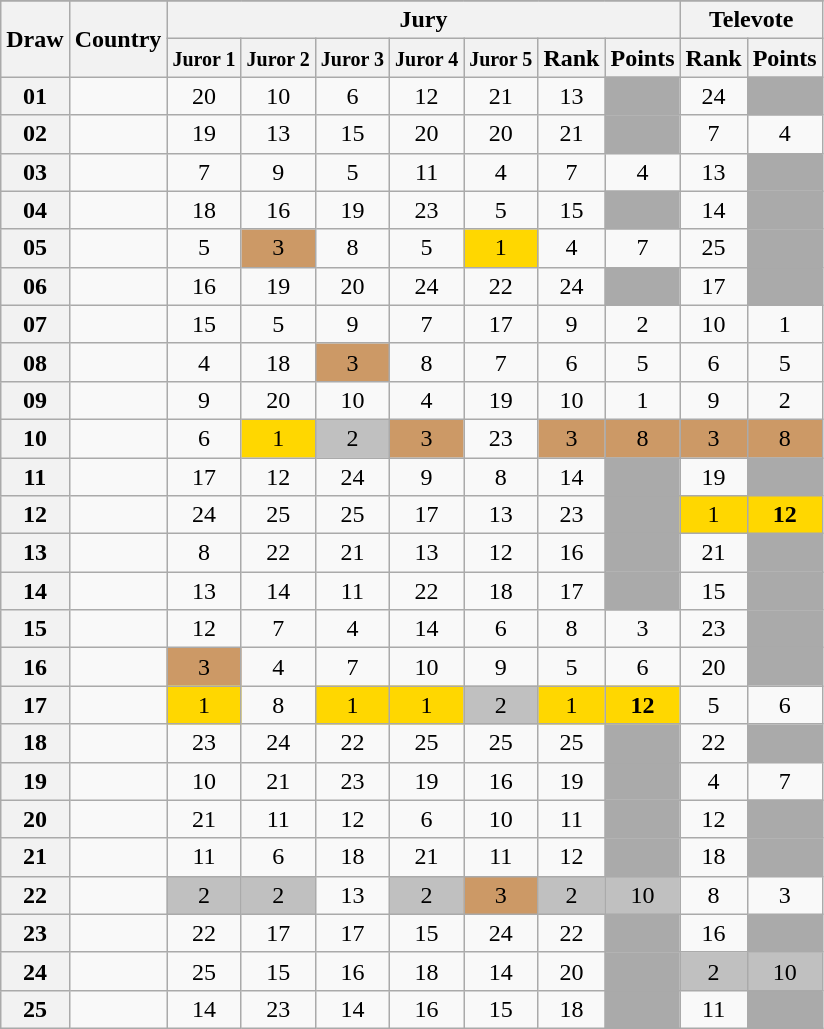<table class="sortable wikitable collapsible plainrowheaders" style="text-align:center;">
<tr>
</tr>
<tr>
<th scope="col" rowspan="2">Draw</th>
<th scope="col" rowspan="2">Country</th>
<th scope="col" colspan="7">Jury</th>
<th scope="col" colspan="2">Televote</th>
</tr>
<tr>
<th scope="col"><small>Juror 1</small></th>
<th scope="col"><small>Juror 2</small></th>
<th scope="col"><small>Juror 3</small></th>
<th scope="col"><small>Juror 4</small></th>
<th scope="col"><small>Juror 5</small></th>
<th scope="col">Rank</th>
<th scope="col">Points</th>
<th scope="col">Rank</th>
<th scope="col">Points</th>
</tr>
<tr>
<th scope="row" style="text-align:center;">01</th>
<td style="text-align:left;"></td>
<td>20</td>
<td>10</td>
<td>6</td>
<td>12</td>
<td>21</td>
<td>13</td>
<td style="background:#AAAAAA;"></td>
<td>24</td>
<td style="background:#AAAAAA;"></td>
</tr>
<tr>
<th scope="row" style="text-align:center;">02</th>
<td style="text-align:left;"></td>
<td>19</td>
<td>13</td>
<td>15</td>
<td>20</td>
<td>20</td>
<td>21</td>
<td style="background:#AAAAAA;"></td>
<td>7</td>
<td>4</td>
</tr>
<tr>
<th scope="row" style="text-align:center;">03</th>
<td style="text-align:left;"></td>
<td>7</td>
<td>9</td>
<td>5</td>
<td>11</td>
<td>4</td>
<td>7</td>
<td>4</td>
<td>13</td>
<td style="background:#AAAAAA;"></td>
</tr>
<tr>
<th scope="row" style="text-align:center;">04</th>
<td style="text-align:left;"></td>
<td>18</td>
<td>16</td>
<td>19</td>
<td>23</td>
<td>5</td>
<td>15</td>
<td style="background:#AAAAAA;"></td>
<td>14</td>
<td style="background:#AAAAAA;"></td>
</tr>
<tr>
<th scope="row" style="text-align:center;">05</th>
<td style="text-align:left;"></td>
<td>5</td>
<td style="background:#CC9966;">3</td>
<td>8</td>
<td>5</td>
<td style="background:gold;">1</td>
<td>4</td>
<td>7</td>
<td>25</td>
<td style="background:#AAAAAA;"></td>
</tr>
<tr>
<th scope="row" style="text-align:center;">06</th>
<td style="text-align:left;"></td>
<td>16</td>
<td>19</td>
<td>20</td>
<td>24</td>
<td>22</td>
<td>24</td>
<td style="background:#AAAAAA;"></td>
<td>17</td>
<td style="background:#AAAAAA;"></td>
</tr>
<tr>
<th scope="row" style="text-align:center;">07</th>
<td style="text-align:left;"></td>
<td>15</td>
<td>5</td>
<td>9</td>
<td>7</td>
<td>17</td>
<td>9</td>
<td>2</td>
<td>10</td>
<td>1</td>
</tr>
<tr>
<th scope="row" style="text-align:center;">08</th>
<td style="text-align:left;"></td>
<td>4</td>
<td>18</td>
<td style="background:#CC9966;">3</td>
<td>8</td>
<td>7</td>
<td>6</td>
<td>5</td>
<td>6</td>
<td>5</td>
</tr>
<tr>
<th scope="row" style="text-align:center;">09</th>
<td style="text-align:left;"></td>
<td>9</td>
<td>20</td>
<td>10</td>
<td>4</td>
<td>19</td>
<td>10</td>
<td>1</td>
<td>9</td>
<td>2</td>
</tr>
<tr>
<th scope="row" style="text-align:center;">10</th>
<td style="text-align:left;"></td>
<td>6</td>
<td style="background:gold;">1</td>
<td style="background:silver;">2</td>
<td style="background:#CC9966;">3</td>
<td>23</td>
<td style="background:#CC9966;">3</td>
<td style="background:#CC9966;">8</td>
<td style="background:#CC9966;">3</td>
<td style="background:#CC9966;">8</td>
</tr>
<tr>
<th scope="row" style="text-align:center;">11</th>
<td style="text-align:left;"></td>
<td>17</td>
<td>12</td>
<td>24</td>
<td>9</td>
<td>8</td>
<td>14</td>
<td style="background:#AAAAAA;"></td>
<td>19</td>
<td style="background:#AAAAAA;"></td>
</tr>
<tr>
<th scope="row" style="text-align:center;">12</th>
<td style="text-align:left;"></td>
<td>24</td>
<td>25</td>
<td>25</td>
<td>17</td>
<td>13</td>
<td>23</td>
<td style="background:#AAAAAA;"></td>
<td style="background:gold;">1</td>
<td style="background:gold;"><strong>12</strong></td>
</tr>
<tr>
<th scope="row" style="text-align:center;">13</th>
<td style="text-align:left;"></td>
<td>8</td>
<td>22</td>
<td>21</td>
<td>13</td>
<td>12</td>
<td>16</td>
<td style="background:#AAAAAA;"></td>
<td>21</td>
<td style="background:#AAAAAA;"></td>
</tr>
<tr>
<th scope="row" style="text-align:center;">14</th>
<td style="text-align:left;"></td>
<td>13</td>
<td>14</td>
<td>11</td>
<td>22</td>
<td>18</td>
<td>17</td>
<td style="background:#AAAAAA;"></td>
<td>15</td>
<td style="background:#AAAAAA;"></td>
</tr>
<tr>
<th scope="row" style="text-align:center;">15</th>
<td style="text-align:left;"></td>
<td>12</td>
<td>7</td>
<td>4</td>
<td>14</td>
<td>6</td>
<td>8</td>
<td>3</td>
<td>23</td>
<td style="background:#AAAAAA;"></td>
</tr>
<tr>
<th scope="row" style="text-align:center;">16</th>
<td style="text-align:left;"></td>
<td style="background:#CC9966;">3</td>
<td>4</td>
<td>7</td>
<td>10</td>
<td>9</td>
<td>5</td>
<td>6</td>
<td>20</td>
<td style="background:#AAAAAA;"></td>
</tr>
<tr>
<th scope="row" style="text-align:center;">17</th>
<td style="text-align:left;"></td>
<td style="background:gold;">1</td>
<td>8</td>
<td style="background:gold;">1</td>
<td style="background:gold;">1</td>
<td style="background:silver;">2</td>
<td style="background:gold;">1</td>
<td style="background:gold;"><strong>12</strong></td>
<td>5</td>
<td>6</td>
</tr>
<tr>
<th scope="row" style="text-align:center;">18</th>
<td style="text-align:left;"></td>
<td>23</td>
<td>24</td>
<td>22</td>
<td>25</td>
<td>25</td>
<td>25</td>
<td style="background:#AAAAAA;"></td>
<td>22</td>
<td style="background:#AAAAAA;"></td>
</tr>
<tr>
<th scope="row" style="text-align:center;">19</th>
<td style="text-align:left;"></td>
<td>10</td>
<td>21</td>
<td>23</td>
<td>19</td>
<td>16</td>
<td>19</td>
<td style="background:#AAAAAA;"></td>
<td>4</td>
<td>7</td>
</tr>
<tr>
<th scope="row" style="text-align:center;">20</th>
<td style="text-align:left;"></td>
<td>21</td>
<td>11</td>
<td>12</td>
<td>6</td>
<td>10</td>
<td>11</td>
<td style="background:#AAAAAA;"></td>
<td>12</td>
<td style="background:#AAAAAA;"></td>
</tr>
<tr>
<th scope="row" style="text-align:center;">21</th>
<td style="text-align:left;"></td>
<td>11</td>
<td>6</td>
<td>18</td>
<td>21</td>
<td>11</td>
<td>12</td>
<td style="background:#AAAAAA;"></td>
<td>18</td>
<td style="background:#AAAAAA;"></td>
</tr>
<tr>
<th scope="row" style="text-align:center;">22</th>
<td style="text-align:left;"></td>
<td style="background:silver;">2</td>
<td style="background:silver;">2</td>
<td>13</td>
<td style="background:silver;">2</td>
<td style="background:#CC9966;">3</td>
<td style="background:silver;">2</td>
<td style="background:silver;">10</td>
<td>8</td>
<td>3</td>
</tr>
<tr>
<th scope="row" style="text-align:center;">23</th>
<td style="text-align:left;"></td>
<td>22</td>
<td>17</td>
<td>17</td>
<td>15</td>
<td>24</td>
<td>22</td>
<td style="background:#AAAAAA;"></td>
<td>16</td>
<td style="background:#AAAAAA;"></td>
</tr>
<tr>
<th scope="row" style="text-align:center;">24</th>
<td style="text-align:left;"></td>
<td>25</td>
<td>15</td>
<td>16</td>
<td>18</td>
<td>14</td>
<td>20</td>
<td style="background:#AAAAAA;"></td>
<td style="background:silver;">2</td>
<td style="background:silver;">10</td>
</tr>
<tr>
<th scope="row" style="text-align:center;">25</th>
<td style="text-align:left;"></td>
<td>14</td>
<td>23</td>
<td>14</td>
<td>16</td>
<td>15</td>
<td>18</td>
<td style="background:#AAAAAA;"></td>
<td>11</td>
<td style="background:#AAAAAA;"></td>
</tr>
</table>
